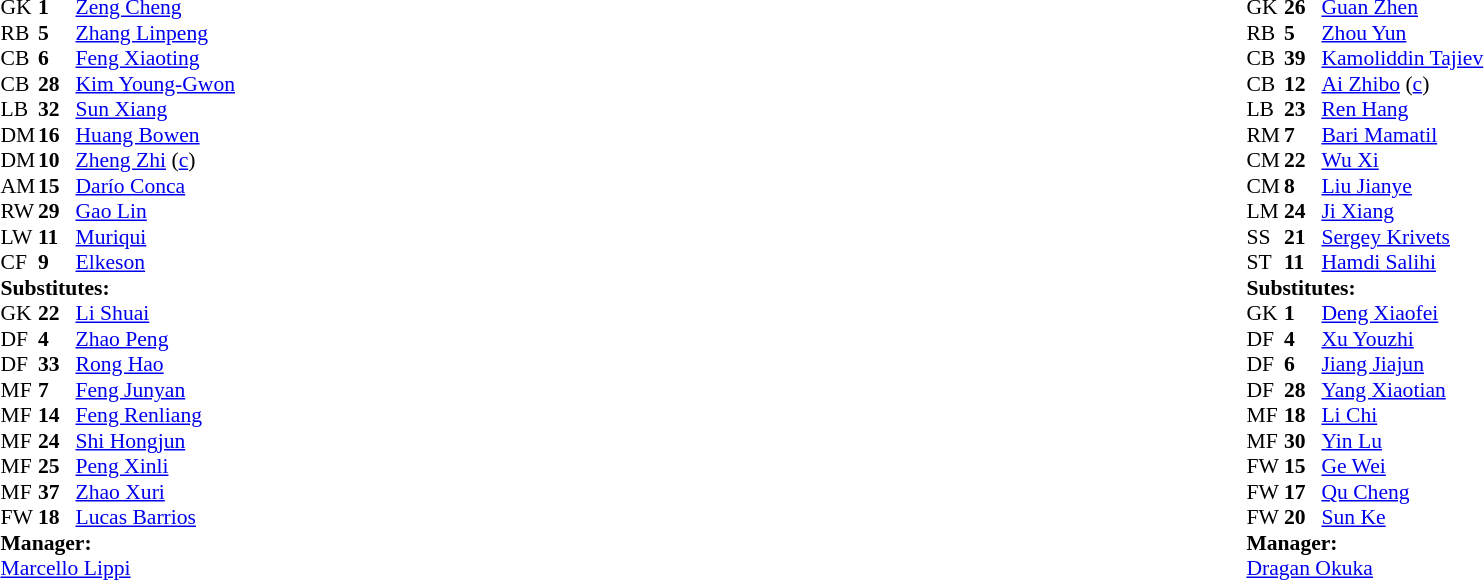<table width="100%">
<tr>
<td valign="top" width="40%"><br><table style="font-size: 90%" cellspacing="0" cellpadding="0">
<tr>
<td colspan="4"></td>
</tr>
<tr>
<th width="25"></th>
<th width="25"></th>
</tr>
<tr>
<td>GK</td>
<td><strong>1</strong></td>
<td> <a href='#'>Zeng Cheng</a></td>
</tr>
<tr>
<td>RB</td>
<td><strong>5</strong></td>
<td> <a href='#'>Zhang Linpeng</a></td>
</tr>
<tr>
<td>CB</td>
<td><strong>6</strong></td>
<td> <a href='#'>Feng Xiaoting</a></td>
</tr>
<tr>
<td>CB</td>
<td><strong>28</strong></td>
<td> <a href='#'>Kim Young-Gwon</a></td>
</tr>
<tr>
<td>LB</td>
<td><strong>32</strong></td>
<td> <a href='#'>Sun Xiang</a></td>
</tr>
<tr>
<td>DM</td>
<td><strong>16</strong></td>
<td> <a href='#'>Huang Bowen</a></td>
<td></td>
<td></td>
</tr>
<tr>
<td>DM</td>
<td><strong>10</strong></td>
<td> <a href='#'>Zheng Zhi</a> (<a href='#'>c</a>)</td>
</tr>
<tr>
<td>AM</td>
<td><strong>15</strong></td>
<td> <a href='#'>Darío Conca</a></td>
</tr>
<tr>
<td>RW</td>
<td><strong>29</strong></td>
<td> <a href='#'>Gao Lin</a></td>
<td></td>
<td></td>
</tr>
<tr>
<td>LW</td>
<td><strong>11</strong></td>
<td> <a href='#'>Muriqui</a></td>
</tr>
<tr>
<td>CF</td>
<td><strong>9</strong></td>
<td> <a href='#'>Elkeson</a></td>
<td></td>
<td></td>
</tr>
<tr>
<td colspan=4><strong>Substitutes:</strong></td>
</tr>
<tr>
<td>GK</td>
<td><strong>22</strong></td>
<td> <a href='#'>Li Shuai</a></td>
</tr>
<tr>
<td>DF</td>
<td><strong>4</strong></td>
<td> <a href='#'>Zhao Peng</a></td>
</tr>
<tr>
<td>DF</td>
<td><strong>33</strong></td>
<td> <a href='#'>Rong Hao</a></td>
</tr>
<tr>
<td>MF</td>
<td><strong>7</strong></td>
<td> <a href='#'>Feng Junyan</a></td>
</tr>
<tr>
<td>MF</td>
<td><strong>14</strong></td>
<td> <a href='#'>Feng Renliang</a></td>
<td></td>
<td></td>
</tr>
<tr>
<td>MF</td>
<td><strong>24</strong></td>
<td> <a href='#'>Shi Hongjun</a></td>
</tr>
<tr>
<td>MF</td>
<td><strong>25</strong></td>
<td> <a href='#'>Peng Xinli</a></td>
</tr>
<tr>
<td>MF</td>
<td><strong>37</strong></td>
<td> <a href='#'>Zhao Xuri</a></td>
<td></td>
<td></td>
</tr>
<tr>
<td>FW</td>
<td><strong>18</strong></td>
<td> <a href='#'>Lucas Barrios</a></td>
<td></td>
<td></td>
</tr>
<tr>
<td colspan="4"><strong>Manager:</strong></td>
</tr>
<tr>
<td colspan="4"> <a href='#'>Marcello Lippi</a></td>
</tr>
</table>
</td>
<td valign="top" width="50%"><br><table style="font-size: 90%" cellspacing="0" cellpadding="0" align=center>
<tr>
<td colspan="4"></td>
</tr>
<tr>
<th width="25"></th>
<th width="25"></th>
</tr>
<tr>
<td>GK</td>
<td><strong>26</strong></td>
<td> <a href='#'>Guan Zhen</a></td>
<td></td>
</tr>
<tr>
<td>RB</td>
<td><strong>5</strong></td>
<td> <a href='#'>Zhou Yun</a></td>
<td></td>
</tr>
<tr>
<td>CB</td>
<td><strong>39</strong></td>
<td> <a href='#'>Kamoliddin Tajiev</a></td>
</tr>
<tr>
<td>CB</td>
<td><strong>12</strong></td>
<td> <a href='#'>Ai Zhibo</a> (<a href='#'>c</a>)</td>
<td></td>
</tr>
<tr>
<td>LB</td>
<td><strong>23</strong></td>
<td> <a href='#'>Ren Hang</a></td>
</tr>
<tr>
<td>RM</td>
<td><strong>7</strong></td>
<td> <a href='#'>Bari Mamatil</a></td>
<td></td>
<td></td>
</tr>
<tr>
<td>CM</td>
<td><strong>22</strong></td>
<td> <a href='#'>Wu Xi</a></td>
</tr>
<tr>
<td>CM</td>
<td><strong>8</strong></td>
<td> <a href='#'>Liu Jianye</a></td>
<td></td>
<td></td>
</tr>
<tr>
<td>LM</td>
<td><strong>24</strong></td>
<td> <a href='#'>Ji Xiang</a></td>
</tr>
<tr>
<td>SS</td>
<td><strong>21</strong></td>
<td> <a href='#'>Sergey Krivets</a></td>
</tr>
<tr>
<td>ST</td>
<td><strong>11</strong></td>
<td> <a href='#'>Hamdi Salihi</a></td>
<td></td>
<td></td>
</tr>
<tr>
<td colspan=4><strong>Substitutes:</strong></td>
</tr>
<tr>
<td>GK</td>
<td><strong>1</strong></td>
<td> <a href='#'>Deng Xiaofei</a></td>
</tr>
<tr>
<td>DF</td>
<td><strong>4</strong></td>
<td> <a href='#'>Xu Youzhi</a></td>
</tr>
<tr>
<td>DF</td>
<td><strong>6</strong></td>
<td> <a href='#'>Jiang Jiajun</a></td>
<td></td>
<td></td>
</tr>
<tr>
<td>DF</td>
<td><strong>28</strong></td>
<td> <a href='#'>Yang Xiaotian</a></td>
</tr>
<tr>
<td>MF</td>
<td><strong>18</strong></td>
<td> <a href='#'>Li Chi</a></td>
</tr>
<tr>
<td>MF</td>
<td><strong>30</strong></td>
<td> <a href='#'>Yin Lu</a></td>
</tr>
<tr>
<td>FW</td>
<td><strong>15</strong></td>
<td> <a href='#'>Ge Wei</a></td>
</tr>
<tr>
<td>FW</td>
<td><strong>17</strong></td>
<td> <a href='#'>Qu Cheng</a></td>
<td></td>
<td></td>
</tr>
<tr>
<td>FW</td>
<td><strong>20</strong></td>
<td> <a href='#'>Sun Ke</a></td>
<td></td>
<td></td>
</tr>
<tr>
<td colspan=4><strong>Manager:</strong></td>
</tr>
<tr>
<td colspan="4"> <a href='#'>Dragan Okuka</a></td>
</tr>
</table>
</td>
</tr>
</table>
